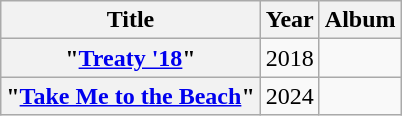<table class="wikitable plainrowheaders" style="text-align:center;">
<tr>
<th>Title</th>
<th>Year</th>
<th>Album</th>
</tr>
<tr>
<th scope="row">"<a href='#'>Treaty '18</a>"<br></th>
<td>2018</td>
<td></td>
</tr>
<tr>
<th scope="row">"<a href='#'>Take Me to the Beach</a>"<br></th>
<td>2024</td>
<td></td>
</tr>
</table>
